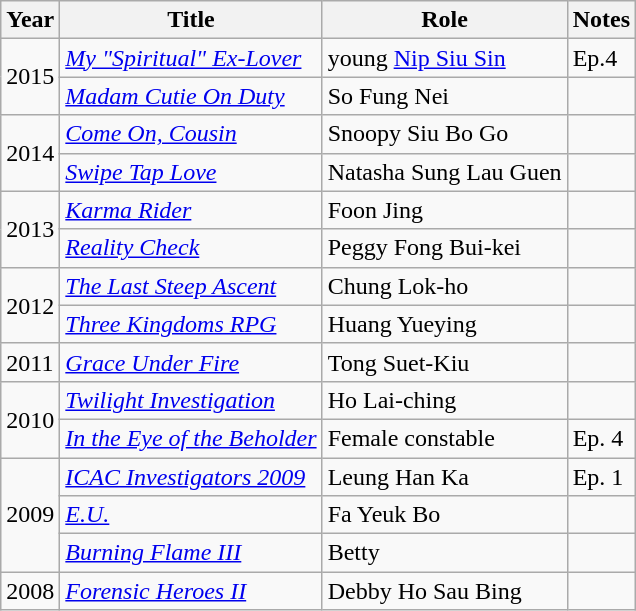<table class="wikitable sortable">
<tr>
<th>Year</th>
<th>Title</th>
<th>Role</th>
<th class="unsortable">Notes</th>
</tr>
<tr>
<td rowspan="2">2015</td>
<td><em><a href='#'>My "Spiritual" Ex-Lover</a></em></td>
<td>young <a href='#'>Nip Siu Sin</a></td>
<td>Ep.4</td>
</tr>
<tr>
<td><em><a href='#'>Madam Cutie On Duty</a></em></td>
<td>So Fung Nei</td>
<td></td>
</tr>
<tr>
<td rowspan=2>2014</td>
<td><em><a href='#'>Come On, Cousin</a></em></td>
<td>Snoopy Siu Bo Go</td>
<td></td>
</tr>
<tr>
<td><em><a href='#'>Swipe Tap Love</a></em></td>
<td>Natasha Sung Lau Guen</td>
<td></td>
</tr>
<tr>
<td rowspan=2>2013</td>
<td><em><a href='#'>Karma Rider</a></em></td>
<td>Foon Jing</td>
<td></td>
</tr>
<tr>
<td><em><a href='#'>Reality Check</a></em></td>
<td>Peggy Fong Bui-kei</td>
<td></td>
</tr>
<tr>
<td rowspan=2>2012</td>
<td><em><a href='#'>The Last Steep Ascent</a></em></td>
<td>Chung Lok-ho</td>
<td></td>
</tr>
<tr>
<td><em><a href='#'>Three Kingdoms RPG</a></em></td>
<td>Huang Yueying</td>
<td></td>
</tr>
<tr>
<td rowspan=1>2011</td>
<td><em><a href='#'>Grace Under Fire</a></em></td>
<td>Tong Suet-Kiu</td>
<td></td>
</tr>
<tr>
<td rowspan=2>2010</td>
<td><em><a href='#'>Twilight Investigation</a></em></td>
<td>Ho Lai-ching</td>
<td></td>
</tr>
<tr>
<td><em><a href='#'>In the Eye of the Beholder</a></em></td>
<td>Female constable</td>
<td>Ep. 4</td>
</tr>
<tr>
<td rowspan=3>2009</td>
<td><em><a href='#'>ICAC Investigators 2009</a></em></td>
<td>Leung Han Ka</td>
<td>Ep. 1</td>
</tr>
<tr>
<td><em><a href='#'>E.U.</a></em></td>
<td>Fa Yeuk Bo</td>
<td></td>
</tr>
<tr>
<td><em><a href='#'>Burning Flame III</a></em></td>
<td>Betty</td>
<td></td>
</tr>
<tr>
<td rowspan=1>2008</td>
<td><em><a href='#'>Forensic Heroes II</a></em></td>
<td>Debby Ho Sau Bing</td>
<td></td>
</tr>
</table>
